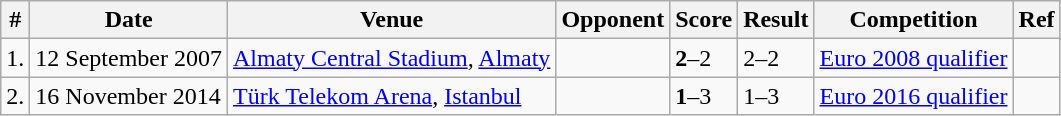<table class="wikitable">
<tr>
<th>#</th>
<th>Date</th>
<th>Venue</th>
<th>Opponent</th>
<th>Score</th>
<th>Result</th>
<th>Competition</th>
<th>Ref</th>
</tr>
<tr>
<td>1.</td>
<td>12 September 2007</td>
<td><a href='#'>Almaty Central Stadium</a>, <a href='#'>Almaty</a></td>
<td></td>
<td><strong>2</strong>–2</td>
<td>2–2</td>
<td><a href='#'>Euro 2008 qualifier</a></td>
<td></td>
</tr>
<tr>
<td>2.</td>
<td>16 November 2014</td>
<td><a href='#'>Türk Telekom Arena</a>, <a href='#'>Istanbul</a></td>
<td></td>
<td><strong>1</strong>–3</td>
<td>1–3</td>
<td><a href='#'>Euro 2016 qualifier</a></td>
<td></td>
</tr>
</table>
